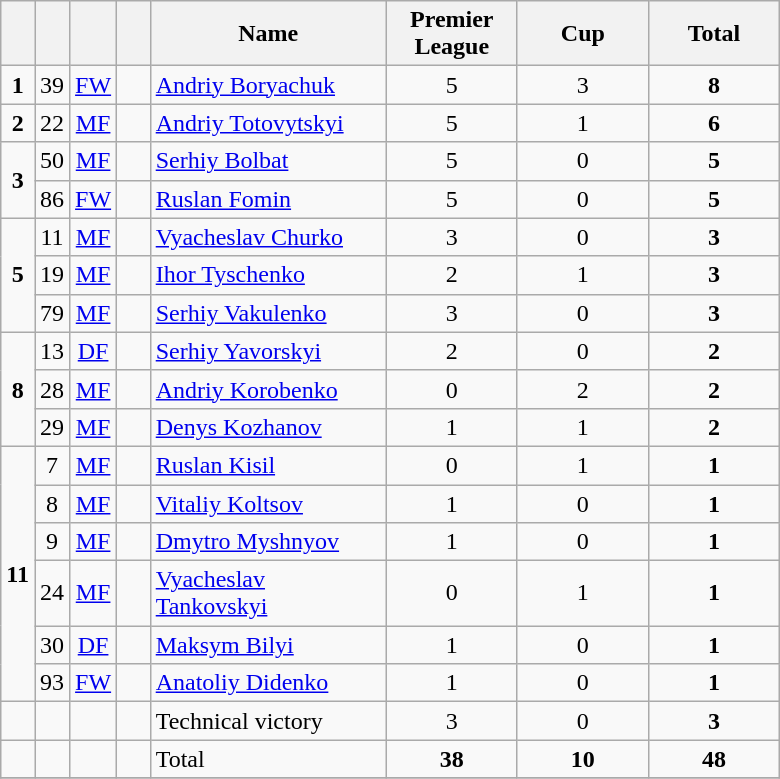<table class="wikitable" style="text-align:center">
<tr>
<th width=15></th>
<th width=15></th>
<th width=15></th>
<th width=15></th>
<th width=150>Name</th>
<th width=80><strong>Premier League</strong></th>
<th width=80><strong>Cup</strong></th>
<th width=80>Total</th>
</tr>
<tr>
<td><strong>1</strong></td>
<td>39</td>
<td><a href='#'>FW</a></td>
<td></td>
<td align=left><a href='#'>Andriy Boryachuk</a></td>
<td>5</td>
<td>3</td>
<td><strong>8</strong></td>
</tr>
<tr>
<td><strong>2</strong></td>
<td>22</td>
<td><a href='#'>MF</a></td>
<td></td>
<td align=left><a href='#'>Andriy Totovytskyi</a></td>
<td>5</td>
<td>1</td>
<td><strong>6</strong></td>
</tr>
<tr>
<td rowspan="2"><strong>3</strong></td>
<td>50</td>
<td><a href='#'>MF</a></td>
<td></td>
<td align=left><a href='#'>Serhiy Bolbat</a></td>
<td>5</td>
<td>0</td>
<td><strong>5</strong></td>
</tr>
<tr>
<td>86</td>
<td><a href='#'>FW</a></td>
<td></td>
<td align=left><a href='#'>Ruslan Fomin</a></td>
<td>5</td>
<td>0</td>
<td><strong>5</strong></td>
</tr>
<tr>
<td rowspan="3"><strong>5</strong></td>
<td>11</td>
<td><a href='#'>MF</a></td>
<td></td>
<td align=left><a href='#'>Vyacheslav Churko</a></td>
<td>3</td>
<td>0</td>
<td><strong>3</strong></td>
</tr>
<tr>
<td>19</td>
<td><a href='#'>MF</a></td>
<td></td>
<td align=left><a href='#'>Ihor Tyschenko</a></td>
<td>2</td>
<td>1</td>
<td><strong>3</strong></td>
</tr>
<tr>
<td>79</td>
<td><a href='#'>MF</a></td>
<td></td>
<td align=left><a href='#'>Serhiy Vakulenko</a></td>
<td>3</td>
<td>0</td>
<td><strong>3</strong></td>
</tr>
<tr>
<td rowspan="3"><strong>8</strong></td>
<td>13</td>
<td><a href='#'>DF</a></td>
<td></td>
<td align=left><a href='#'>Serhiy Yavorskyi</a></td>
<td>2</td>
<td>0</td>
<td><strong>2</strong></td>
</tr>
<tr>
<td>28</td>
<td><a href='#'>MF</a></td>
<td></td>
<td align=left><a href='#'>Andriy Korobenko</a></td>
<td>0</td>
<td>2</td>
<td><strong>2</strong></td>
</tr>
<tr>
<td>29</td>
<td><a href='#'>MF</a></td>
<td></td>
<td align=left><a href='#'>Denys Kozhanov</a></td>
<td>1</td>
<td>1</td>
<td><strong>2</strong></td>
</tr>
<tr>
<td rowspan="6"><strong>11</strong></td>
<td>7</td>
<td><a href='#'>MF</a></td>
<td></td>
<td align=left><a href='#'>Ruslan Kisil</a></td>
<td>0</td>
<td>1</td>
<td><strong>1</strong></td>
</tr>
<tr>
<td>8</td>
<td><a href='#'>MF</a></td>
<td></td>
<td align=left><a href='#'>Vitaliy Koltsov</a></td>
<td>1</td>
<td>0</td>
<td><strong>1</strong></td>
</tr>
<tr>
<td>9</td>
<td><a href='#'>MF</a></td>
<td></td>
<td align=left><a href='#'>Dmytro Myshnyov</a></td>
<td>1</td>
<td>0</td>
<td><strong>1</strong></td>
</tr>
<tr>
<td>24</td>
<td><a href='#'>MF</a></td>
<td></td>
<td align=left><a href='#'>Vyacheslav Tankovskyi</a></td>
<td>0</td>
<td>1</td>
<td><strong>1</strong></td>
</tr>
<tr>
<td>30</td>
<td><a href='#'>DF</a></td>
<td></td>
<td align=left><a href='#'>Maksym Bilyi</a></td>
<td>1</td>
<td>0</td>
<td><strong>1</strong></td>
</tr>
<tr>
<td>93</td>
<td><a href='#'>FW</a></td>
<td></td>
<td align=left><a href='#'>Anatoliy Didenko</a></td>
<td>1</td>
<td>0</td>
<td><strong>1</strong></td>
</tr>
<tr>
<td></td>
<td></td>
<td></td>
<td></td>
<td align=left>Technical victory</td>
<td>3</td>
<td>0</td>
<td><strong>3</strong></td>
</tr>
<tr>
<td></td>
<td></td>
<td></td>
<td></td>
<td align=left>Total</td>
<td><strong>38</strong></td>
<td><strong>10</strong></td>
<td><strong>48</strong></td>
</tr>
<tr>
</tr>
</table>
